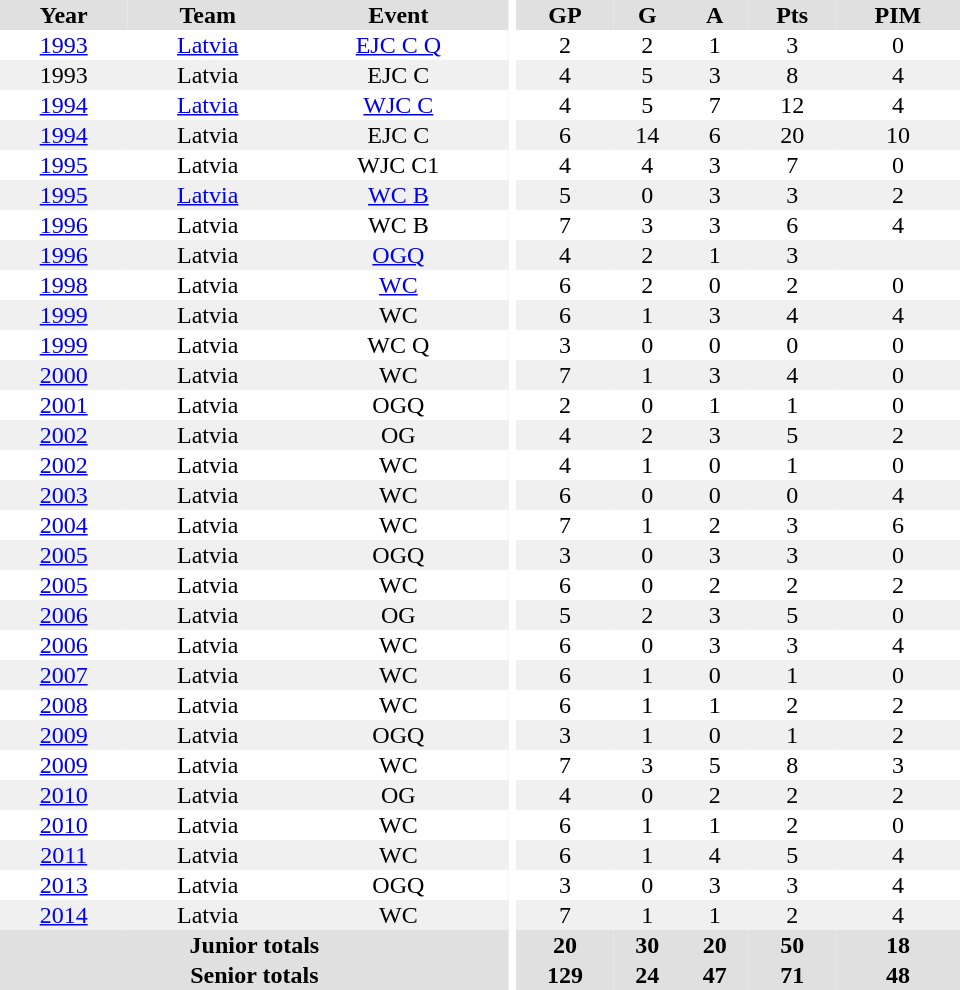<table border="0" cellpadding="1" cellspacing="0" ID="Table3" style="text-align:center; width:40em">
<tr ALIGN="center" bgcolor="#e0e0e0">
<th>Year</th>
<th>Team</th>
<th>Event</th>
<th rowspan="99" bgcolor="#ffffff"></th>
<th>GP</th>
<th>G</th>
<th>A</th>
<th>Pts</th>
<th>PIM</th>
</tr>
<tr>
<td><a href='#'>1993</a></td>
<td><a href='#'>Latvia</a></td>
<td><a href='#'>EJC C Q</a></td>
<td>2</td>
<td>2</td>
<td>1</td>
<td>3</td>
<td>0</td>
</tr>
<tr bgcolor="#f0f0f0">
<td>1993</td>
<td>Latvia</td>
<td>EJC C</td>
<td>4</td>
<td>5</td>
<td>3</td>
<td>8</td>
<td>4</td>
</tr>
<tr>
<td><a href='#'>1994</a></td>
<td><a href='#'>Latvia</a></td>
<td><a href='#'>WJC C</a></td>
<td>4</td>
<td>5</td>
<td>7</td>
<td>12</td>
<td>4</td>
</tr>
<tr bgcolor="#f0f0f0">
<td><a href='#'>1994</a></td>
<td>Latvia</td>
<td>EJC C</td>
<td>6</td>
<td>14</td>
<td>6</td>
<td>20</td>
<td>10</td>
</tr>
<tr>
<td><a href='#'>1995</a></td>
<td>Latvia</td>
<td>WJC C1</td>
<td>4</td>
<td>4</td>
<td>3</td>
<td>7</td>
<td>0</td>
</tr>
<tr bgcolor="#f0f0f0">
<td><a href='#'>1995</a></td>
<td><a href='#'>Latvia</a></td>
<td><a href='#'>WC B</a></td>
<td>5</td>
<td>0</td>
<td>3</td>
<td>3</td>
<td>2</td>
</tr>
<tr>
<td><a href='#'>1996</a></td>
<td>Latvia</td>
<td>WC B</td>
<td>7</td>
<td>3</td>
<td>3</td>
<td>6</td>
<td>4</td>
</tr>
<tr bgcolor="#f0f0f0">
<td><a href='#'>1996</a></td>
<td>Latvia</td>
<td><a href='#'>OGQ</a></td>
<td>4</td>
<td>2</td>
<td>1</td>
<td>3</td>
<td></td>
</tr>
<tr>
<td><a href='#'>1998</a></td>
<td>Latvia</td>
<td><a href='#'>WC</a></td>
<td>6</td>
<td>2</td>
<td>0</td>
<td>2</td>
<td>0</td>
</tr>
<tr bgcolor="#f0f0f0">
<td><a href='#'>1999</a></td>
<td>Latvia</td>
<td>WC</td>
<td>6</td>
<td>1</td>
<td>3</td>
<td>4</td>
<td>4</td>
</tr>
<tr>
<td><a href='#'>1999</a></td>
<td>Latvia</td>
<td>WC Q</td>
<td>3</td>
<td>0</td>
<td>0</td>
<td>0</td>
<td>0</td>
</tr>
<tr bgcolor="#f0f0f0">
<td><a href='#'>2000</a></td>
<td>Latvia</td>
<td>WC</td>
<td>7</td>
<td>1</td>
<td>3</td>
<td>4</td>
<td>0</td>
</tr>
<tr>
<td><a href='#'>2001</a></td>
<td>Latvia</td>
<td>OGQ</td>
<td>2</td>
<td>0</td>
<td>1</td>
<td>1</td>
<td>0</td>
</tr>
<tr bgcolor="#f0f0f0">
<td><a href='#'>2002</a></td>
<td>Latvia</td>
<td>OG</td>
<td>4</td>
<td>2</td>
<td>3</td>
<td>5</td>
<td>2</td>
</tr>
<tr>
<td><a href='#'>2002</a></td>
<td>Latvia</td>
<td>WC</td>
<td>4</td>
<td>1</td>
<td>0</td>
<td>1</td>
<td>0</td>
</tr>
<tr bgcolor="#f0f0f0">
<td><a href='#'>2003</a></td>
<td>Latvia</td>
<td>WC</td>
<td>6</td>
<td>0</td>
<td>0</td>
<td>0</td>
<td>4</td>
</tr>
<tr>
<td><a href='#'>2004</a></td>
<td>Latvia</td>
<td>WC</td>
<td>7</td>
<td>1</td>
<td>2</td>
<td>3</td>
<td>6</td>
</tr>
<tr bgcolor="#f0f0f0">
<td><a href='#'>2005</a></td>
<td>Latvia</td>
<td>OGQ</td>
<td>3</td>
<td>0</td>
<td>3</td>
<td>3</td>
<td>0</td>
</tr>
<tr>
<td><a href='#'>2005</a></td>
<td>Latvia</td>
<td>WC</td>
<td>6</td>
<td>0</td>
<td>2</td>
<td>2</td>
<td>2</td>
</tr>
<tr bgcolor="#f0f0f0">
<td><a href='#'>2006</a></td>
<td>Latvia</td>
<td>OG</td>
<td>5</td>
<td>2</td>
<td>3</td>
<td>5</td>
<td>0</td>
</tr>
<tr>
<td><a href='#'>2006</a></td>
<td>Latvia</td>
<td>WC</td>
<td>6</td>
<td>0</td>
<td>3</td>
<td>3</td>
<td>4</td>
</tr>
<tr bgcolor="#f0f0f0">
<td><a href='#'>2007</a></td>
<td>Latvia</td>
<td>WC</td>
<td>6</td>
<td>1</td>
<td>0</td>
<td>1</td>
<td>0</td>
</tr>
<tr>
<td><a href='#'>2008</a></td>
<td>Latvia</td>
<td>WC</td>
<td>6</td>
<td>1</td>
<td>1</td>
<td>2</td>
<td>2</td>
</tr>
<tr bgcolor="#f0f0f0">
<td><a href='#'>2009</a></td>
<td>Latvia</td>
<td>OGQ</td>
<td>3</td>
<td>1</td>
<td>0</td>
<td>1</td>
<td>2</td>
</tr>
<tr>
<td><a href='#'>2009</a></td>
<td>Latvia</td>
<td>WC</td>
<td>7</td>
<td>3</td>
<td>5</td>
<td>8</td>
<td>3</td>
</tr>
<tr bgcolor="#f0f0f0">
<td><a href='#'>2010</a></td>
<td>Latvia</td>
<td>OG</td>
<td>4</td>
<td>0</td>
<td>2</td>
<td>2</td>
<td>2</td>
</tr>
<tr>
<td><a href='#'>2010</a></td>
<td>Latvia</td>
<td>WC</td>
<td>6</td>
<td>1</td>
<td>1</td>
<td>2</td>
<td>0</td>
</tr>
<tr bgcolor="#f0f0f0">
<td><a href='#'>2011</a></td>
<td>Latvia</td>
<td>WC</td>
<td>6</td>
<td>1</td>
<td>4</td>
<td>5</td>
<td>4</td>
</tr>
<tr>
<td><a href='#'>2013</a></td>
<td>Latvia</td>
<td>OGQ</td>
<td>3</td>
<td>0</td>
<td>3</td>
<td>3</td>
<td>4</td>
</tr>
<tr style="background: #f0f0f0;">
<td><a href='#'>2014</a></td>
<td>Latvia</td>
<td>WC</td>
<td>7</td>
<td>1</td>
<td>1</td>
<td>2</td>
<td>4</td>
</tr>
<tr style="background: #e0e0e0;">
<th colspan="3">Junior totals</th>
<th>20</th>
<th>30</th>
<th>20</th>
<th>50</th>
<th>18</th>
</tr>
<tr style="background: #e0e0e0;">
<th colspan="3">Senior totals</th>
<th>129</th>
<th>24</th>
<th>47</th>
<th>71</th>
<th>48</th>
</tr>
</table>
